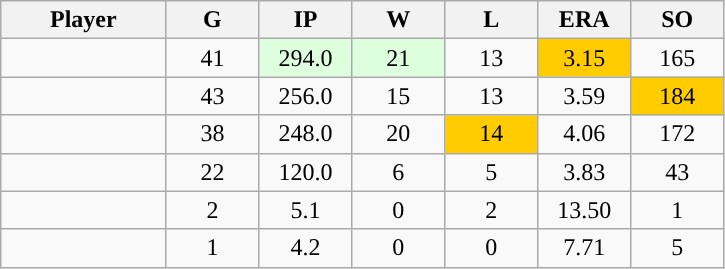<table class="wikitable sortable">
<tr>
<th bgcolor="#DDDDFF" width="16%">Player</th>
<th bgcolor="#DDDDFF" width="9%">G</th>
<th bgcolor="#DDDDFF" width="9%">IP</th>
<th bgcolor="#DDDDFF" width="9%">W</th>
<th bgcolor="#DDDDFF" width="9%">L</th>
<th bgcolor="#DDDDFF" width="9%">ERA</th>
<th bgcolor="#DDDDFF" width="9%">SO</th>
</tr>
<tr align="center">
<td></td>
<td>41</td>
<td style="background:#DDFFDD;">294.0</td>
<td style="background:#DDFFDD;">21</td>
<td>13</td>
<td style="background:#fc0;">3.15</td>
<td>165</td>
</tr>
<tr align="center">
<td></td>
<td>43</td>
<td>256.0</td>
<td>15</td>
<td>13</td>
<td>3.59</td>
<td style="background:#fc0;">184</td>
</tr>
<tr align="center">
<td></td>
<td>38</td>
<td>248.0</td>
<td>20</td>
<td style="background:#fc0;">14</td>
<td>4.06</td>
<td>172</td>
</tr>
<tr align="center">
<td></td>
<td>22</td>
<td>120.0</td>
<td>6</td>
<td>5</td>
<td>3.83</td>
<td>43</td>
</tr>
<tr align="center">
<td></td>
<td>2</td>
<td>5.1</td>
<td>0</td>
<td>2</td>
<td>13.50</td>
<td>1</td>
</tr>
<tr align="center">
<td></td>
<td>1</td>
<td>4.2</td>
<td>0</td>
<td>0</td>
<td>7.71</td>
<td>5</td>
</tr>
</table>
